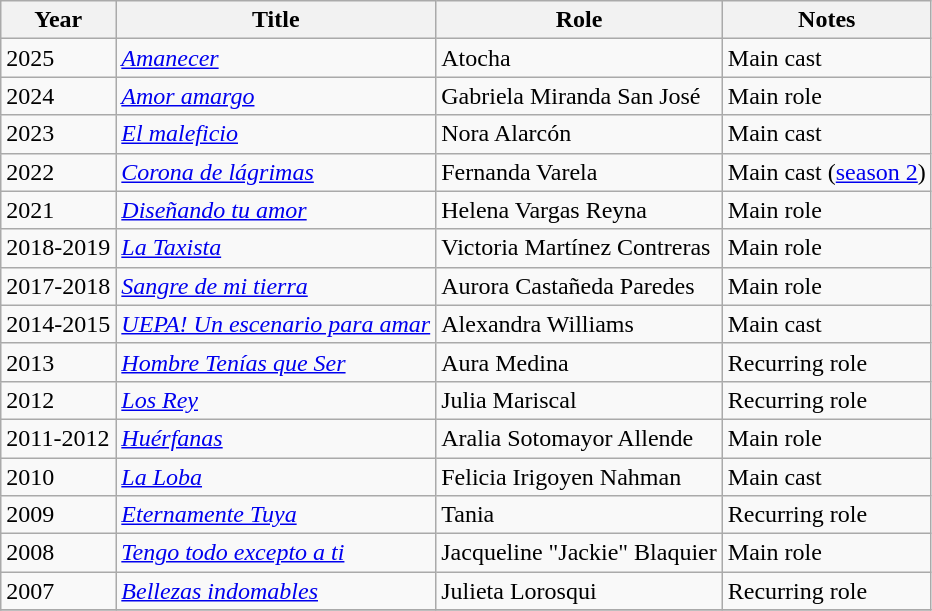<table Class="wikitable sortable">
<tr>
<th>Year</th>
<th>Title</th>
<th>Role</th>
<th>Notes</th>
</tr>
<tr>
<td>2025</td>
<td><em><a href='#'>Amanecer</a></em></td>
<td>Atocha</td>
<td>Main cast</td>
</tr>
<tr>
<td>2024</td>
<td><em><a href='#'>Amor amargo</a></em></td>
<td>Gabriela Miranda San José</td>
<td>Main role</td>
</tr>
<tr>
<td>2023</td>
<td><em><a href='#'>El maleficio</a></em></td>
<td>Nora Alarcón</td>
<td>Main cast</td>
</tr>
<tr>
<td>2022</td>
<td><em><a href='#'>Corona de lágrimas</a></em></td>
<td>Fernanda Varela</td>
<td>Main cast (<a href='#'>season 2</a>)</td>
</tr>
<tr>
<td>2021</td>
<td><em><a href='#'>Diseñando tu amor</a></em></td>
<td>Helena Vargas Reyna</td>
<td>Main role</td>
</tr>
<tr>
<td>2018-2019</td>
<td><em><a href='#'>La Taxista</a></em></td>
<td>Victoria Martínez Contreras</td>
<td>Main role</td>
</tr>
<tr>
<td>2017-2018</td>
<td><em><a href='#'>Sangre de mi tierra</a></em></td>
<td>Aurora Castañeda Paredes</td>
<td>Main role</td>
</tr>
<tr>
<td>2014-2015</td>
<td><em><a href='#'>UEPA! Un escenario para amar</a></em></td>
<td>Alexandra Williams</td>
<td>Main cast</td>
</tr>
<tr>
<td>2013</td>
<td><em><a href='#'>Hombre Tenías que Ser</a></em></td>
<td>Aura Medina</td>
<td>Recurring role</td>
</tr>
<tr>
<td>2012</td>
<td><em><a href='#'>Los Rey</a></em></td>
<td>Julia Mariscal</td>
<td>Recurring role</td>
</tr>
<tr>
<td>2011-2012</td>
<td><em><a href='#'>Huérfanas</a></em></td>
<td>Aralia Sotomayor Allende</td>
<td>Main role</td>
</tr>
<tr>
<td>2010</td>
<td><em><a href='#'>La Loba</a></em></td>
<td>Felicia Irigoyen Nahman</td>
<td>Main cast</td>
</tr>
<tr>
<td>2009</td>
<td><em><a href='#'>Eternamente Tuya</a></em></td>
<td>Tania</td>
<td>Recurring role</td>
</tr>
<tr>
<td>2008</td>
<td><em><a href='#'>Tengo todo excepto a ti</a></em></td>
<td>Jacqueline "Jackie" Blaquier</td>
<td>Main role</td>
</tr>
<tr>
<td>2007</td>
<td><em><a href='#'>Bellezas indomables</a></em></td>
<td>Julieta Lorosqui</td>
<td>Recurring role</td>
</tr>
<tr>
</tr>
</table>
